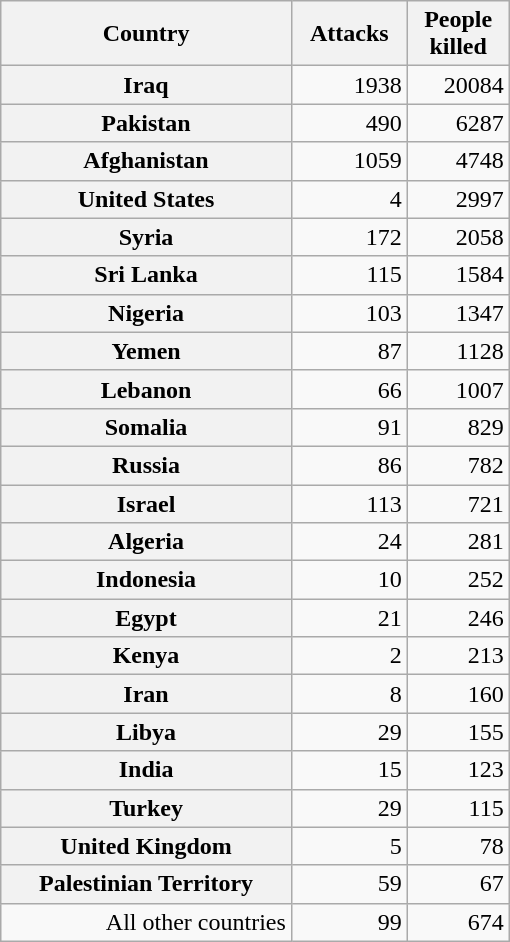<table class="wikitable sortable floatright" style="text-align:right; width:340px;">
<tr>
<th>Country</th>
<th>Attacks</th>
<th>People<br> killed</th>
</tr>
<tr>
<th>Iraq</th>
<td>1938</td>
<td>20084</td>
</tr>
<tr>
<th>Pakistan</th>
<td>490</td>
<td>6287</td>
</tr>
<tr>
<th>Afghanistan</th>
<td>1059</td>
<td>4748</td>
</tr>
<tr>
<th>United States</th>
<td>4</td>
<td>2997</td>
</tr>
<tr>
<th>Syria</th>
<td>172</td>
<td>2058</td>
</tr>
<tr>
<th>Sri Lanka</th>
<td>115</td>
<td>1584</td>
</tr>
<tr>
<th>Nigeria</th>
<td>103</td>
<td>1347</td>
</tr>
<tr>
<th>Yemen</th>
<td>87</td>
<td>1128</td>
</tr>
<tr>
<th>Lebanon</th>
<td>66</td>
<td>1007</td>
</tr>
<tr>
<th>Somalia</th>
<td>91</td>
<td>829</td>
</tr>
<tr>
<th>Russia</th>
<td>86</td>
<td>782</td>
</tr>
<tr>
<th>Israel</th>
<td>113</td>
<td>721</td>
</tr>
<tr>
<th>Algeria</th>
<td>24</td>
<td>281</td>
</tr>
<tr>
<th>Indonesia</th>
<td>10</td>
<td>252</td>
</tr>
<tr>
<th>Egypt</th>
<td>21</td>
<td>246</td>
</tr>
<tr>
<th>Kenya</th>
<td>2</td>
<td>213</td>
</tr>
<tr>
<th>Iran</th>
<td>8</td>
<td>160</td>
</tr>
<tr>
<th>Libya</th>
<td>29</td>
<td>155</td>
</tr>
<tr>
<th>India</th>
<td>15</td>
<td>123</td>
</tr>
<tr>
<th>Turkey</th>
<td>29</td>
<td>115</td>
</tr>
<tr>
<th>United Kingdom</th>
<td>5</td>
<td>78</td>
</tr>
<tr>
<th>Palestinian Territory</th>
<td>59</td>
<td>67</td>
</tr>
<tr>
<td>All other countries</td>
<td>99</td>
<td>674</td>
</tr>
</table>
